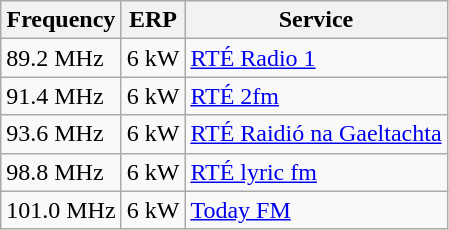<table class="wikitable sortable">
<tr>
<th>Frequency</th>
<th>ERP</th>
<th>Service</th>
</tr>
<tr>
<td>89.2 MHz</td>
<td>6 kW</td>
<td><a href='#'>RTÉ Radio 1</a></td>
</tr>
<tr>
<td>91.4 MHz</td>
<td>6 kW</td>
<td><a href='#'>RTÉ 2fm</a></td>
</tr>
<tr>
<td>93.6 MHz</td>
<td>6 kW</td>
<td><a href='#'>RTÉ Raidió na Gaeltachta</a></td>
</tr>
<tr>
<td>98.8 MHz</td>
<td>6 kW</td>
<td><a href='#'>RTÉ lyric fm</a></td>
</tr>
<tr>
<td>101.0 MHz</td>
<td>6 kW</td>
<td><a href='#'>Today FM</a></td>
</tr>
</table>
